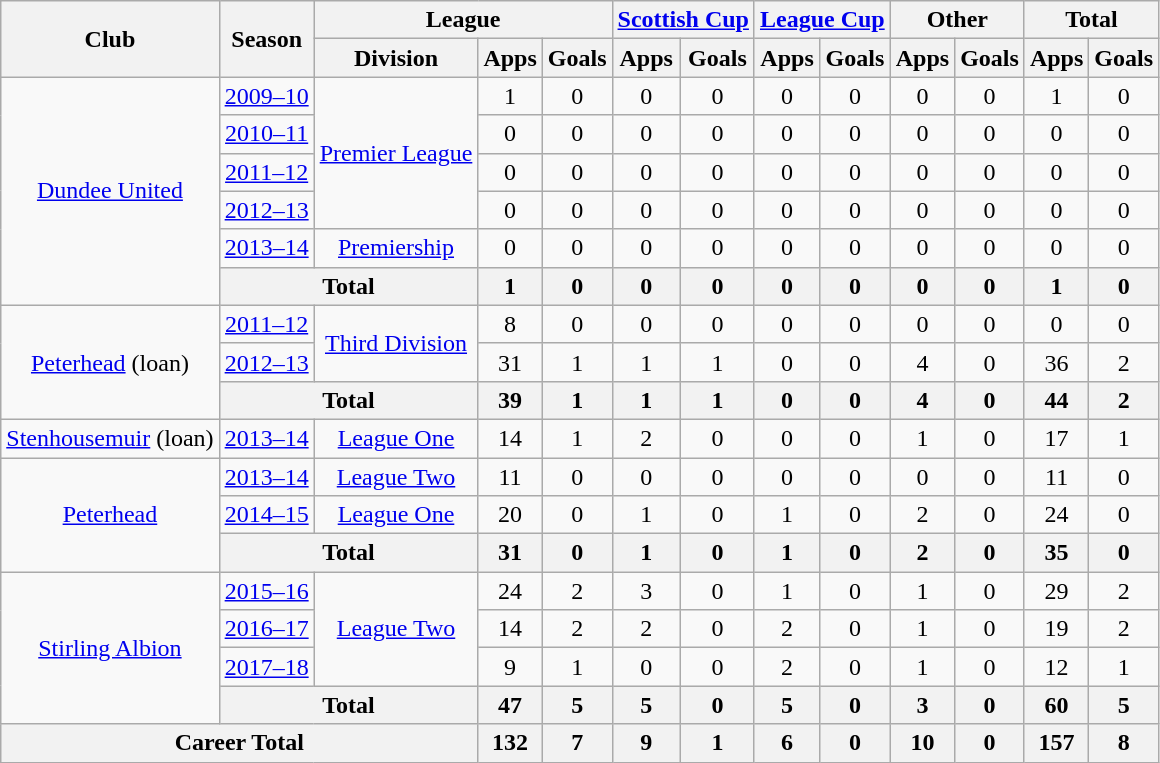<table class="wikitable" style="text-align:center">
<tr>
<th rowspan=2>Club</th>
<th rowspan=2>Season</th>
<th colspan=3>League</th>
<th colspan=2><a href='#'>Scottish Cup</a></th>
<th colspan=2><a href='#'>League Cup</a></th>
<th colspan=2>Other</th>
<th colspan=2>Total</th>
</tr>
<tr>
<th>Division</th>
<th>Apps</th>
<th>Goals</th>
<th>Apps</th>
<th>Goals</th>
<th>Apps</th>
<th>Goals</th>
<th>Apps</th>
<th>Goals</th>
<th>Apps</th>
<th>Goals</th>
</tr>
<tr>
<td rowspan="6"><a href='#'>Dundee United</a></td>
<td><a href='#'>2009–10</a></td>
<td rowspan="4"><a href='#'>Premier League</a></td>
<td>1</td>
<td>0</td>
<td>0</td>
<td>0</td>
<td>0</td>
<td>0</td>
<td>0</td>
<td>0</td>
<td>1</td>
<td>0</td>
</tr>
<tr>
<td><a href='#'>2010–11</a></td>
<td>0</td>
<td>0</td>
<td>0</td>
<td>0</td>
<td>0</td>
<td>0</td>
<td>0</td>
<td>0</td>
<td>0</td>
<td>0</td>
</tr>
<tr>
<td><a href='#'>2011–12</a></td>
<td>0</td>
<td>0</td>
<td>0</td>
<td>0</td>
<td>0</td>
<td>0</td>
<td>0</td>
<td>0</td>
<td>0</td>
<td>0</td>
</tr>
<tr>
<td><a href='#'>2012–13</a></td>
<td>0</td>
<td>0</td>
<td>0</td>
<td>0</td>
<td>0</td>
<td>0</td>
<td>0</td>
<td>0</td>
<td>0</td>
<td>0</td>
</tr>
<tr>
<td><a href='#'>2013–14</a></td>
<td><a href='#'>Premiership</a></td>
<td>0</td>
<td>0</td>
<td>0</td>
<td>0</td>
<td>0</td>
<td>0</td>
<td>0</td>
<td>0</td>
<td>0</td>
<td>0</td>
</tr>
<tr>
<th colspan="2">Total</th>
<th>1</th>
<th>0</th>
<th>0</th>
<th>0</th>
<th>0</th>
<th>0</th>
<th>0</th>
<th>0</th>
<th>1</th>
<th>0</th>
</tr>
<tr>
<td rowspan="3"><a href='#'>Peterhead</a> (loan)</td>
<td><a href='#'>2011–12</a></td>
<td rowspan="2"><a href='#'>Third Division</a></td>
<td>8</td>
<td>0</td>
<td>0</td>
<td>0</td>
<td>0</td>
<td>0</td>
<td>0</td>
<td>0</td>
<td>0</td>
<td>0</td>
</tr>
<tr>
<td><a href='#'>2012–13</a></td>
<td>31</td>
<td>1</td>
<td>1</td>
<td>1</td>
<td>0</td>
<td>0</td>
<td>4</td>
<td>0</td>
<td>36</td>
<td>2</td>
</tr>
<tr>
<th colspan="2">Total</th>
<th>39</th>
<th>1</th>
<th>1</th>
<th>1</th>
<th>0</th>
<th>0</th>
<th>4</th>
<th>0</th>
<th>44</th>
<th>2</th>
</tr>
<tr>
<td><a href='#'>Stenhousemuir</a> (loan)</td>
<td><a href='#'>2013–14</a></td>
<td><a href='#'>League One</a></td>
<td>14</td>
<td>1</td>
<td>2</td>
<td>0</td>
<td>0</td>
<td>0</td>
<td>1</td>
<td>0</td>
<td>17</td>
<td>1</td>
</tr>
<tr>
<td rowspan="3"><a href='#'>Peterhead</a></td>
<td><a href='#'>2013–14</a></td>
<td><a href='#'>League Two</a></td>
<td>11</td>
<td>0</td>
<td>0</td>
<td>0</td>
<td>0</td>
<td>0</td>
<td>0</td>
<td>0</td>
<td>11</td>
<td>0</td>
</tr>
<tr>
<td><a href='#'>2014–15</a></td>
<td><a href='#'>League One</a></td>
<td>20</td>
<td>0</td>
<td>1</td>
<td>0</td>
<td>1</td>
<td>0</td>
<td>2</td>
<td>0</td>
<td>24</td>
<td>0</td>
</tr>
<tr>
<th colspan="2">Total</th>
<th>31</th>
<th>0</th>
<th>1</th>
<th>0</th>
<th>1</th>
<th>0</th>
<th>2</th>
<th>0</th>
<th>35</th>
<th>0</th>
</tr>
<tr>
<td rowspan="4"><a href='#'>Stirling Albion</a></td>
<td><a href='#'>2015–16</a></td>
<td rowspan="3"><a href='#'>League Two</a></td>
<td>24</td>
<td>2</td>
<td>3</td>
<td>0</td>
<td>1</td>
<td>0</td>
<td>1</td>
<td>0</td>
<td>29</td>
<td>2</td>
</tr>
<tr>
<td><a href='#'>2016–17</a></td>
<td>14</td>
<td>2</td>
<td>2</td>
<td>0</td>
<td>2</td>
<td>0</td>
<td>1</td>
<td>0</td>
<td>19</td>
<td>2</td>
</tr>
<tr>
<td><a href='#'>2017–18</a></td>
<td>9</td>
<td>1</td>
<td>0</td>
<td>0</td>
<td>2</td>
<td>0</td>
<td>1</td>
<td>0</td>
<td>12</td>
<td>1</td>
</tr>
<tr>
<th colspan="2">Total</th>
<th>47</th>
<th>5</th>
<th>5</th>
<th>0</th>
<th>5</th>
<th>0</th>
<th>3</th>
<th>0</th>
<th>60</th>
<th>5</th>
</tr>
<tr>
<th colspan="3">Career Total</th>
<th>132</th>
<th>7</th>
<th>9</th>
<th>1</th>
<th>6</th>
<th>0</th>
<th>10</th>
<th>0</th>
<th>157</th>
<th>8</th>
</tr>
</table>
